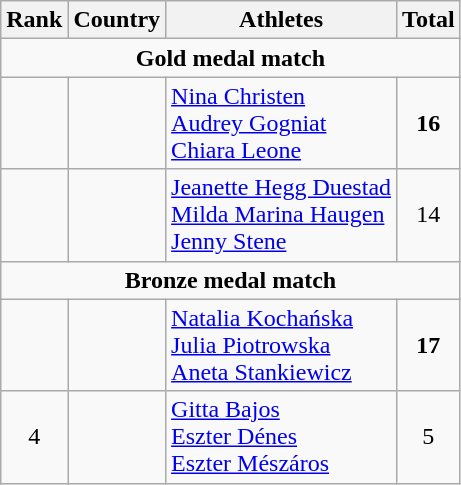<table class="wikitable" style="text-align:center">
<tr>
<th>Rank</th>
<th>Country</th>
<th>Athletes</th>
<th>Total</th>
</tr>
<tr>
<td colspan=4><strong>Gold medal match</strong></td>
</tr>
<tr>
<td></td>
<td align=left></td>
<td align=left><a href='#'>Nina Christen</a><br><a href='#'>Audrey Gogniat</a><br><a href='#'>Chiara Leone</a></td>
<td><strong>16</strong></td>
</tr>
<tr>
<td></td>
<td align=left></td>
<td align=left><a href='#'>Jeanette Hegg Duestad</a><br><a href='#'>Milda Marina Haugen</a><br><a href='#'>Jenny Stene</a></td>
<td>14</td>
</tr>
<tr>
<td colspan=4><strong>Bronze medal match</strong></td>
</tr>
<tr>
<td></td>
<td align=left></td>
<td align=left><a href='#'>Natalia Kochańska</a><br><a href='#'>Julia Piotrowska</a><br><a href='#'>Aneta Stankiewicz</a></td>
<td><strong>17</strong></td>
</tr>
<tr>
<td>4</td>
<td align=left></td>
<td align=left><a href='#'>Gitta Bajos</a><br><a href='#'>Eszter Dénes</a><br><a href='#'>Eszter Mészáros</a></td>
<td>5</td>
</tr>
</table>
